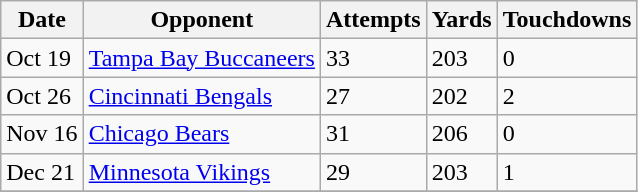<table class="wikitable">
<tr>
<th>Date</th>
<th>Opponent</th>
<th>Attempts</th>
<th>Yards</th>
<th>Touchdowns</th>
</tr>
<tr>
<td>Oct 19</td>
<td><a href='#'>Tampa Bay Buccaneers</a></td>
<td>33</td>
<td>203</td>
<td>0</td>
</tr>
<tr>
<td>Oct 26</td>
<td><a href='#'>Cincinnati Bengals</a></td>
<td>27</td>
<td>202</td>
<td>2</td>
</tr>
<tr>
<td>Nov 16</td>
<td><a href='#'>Chicago Bears</a></td>
<td>31</td>
<td>206</td>
<td>0</td>
</tr>
<tr>
<td>Dec 21</td>
<td><a href='#'>Minnesota Vikings</a></td>
<td>29</td>
<td>203</td>
<td>1</td>
</tr>
<tr>
</tr>
</table>
